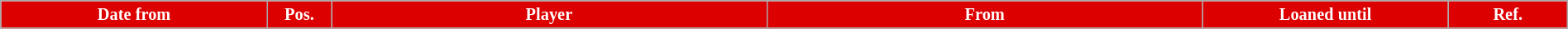<table class="wikitable sortable" style="text-align:center;font-size:85%; width:100%;">
<tr>
<th style="background:#DD0000; color:#FFFFFF; width:120px;">Date from</th>
<th style="background:#DD0000; color:#FFFFFF; width:20px;">Pos.</th>
<th style="background:#DD0000; color:#FFFFFF; width:200px;">Player</th>
<th style="background:#DD0000; color:#FFFFFF; width:200px;">From</th>
<th style="background:#DD0000; color:#FFFFFF; width:110px;">Loaned until</th>
<th style="background:#DD0000; color:#FFFFFF; width:50px;">Ref.</th>
</tr>
</table>
